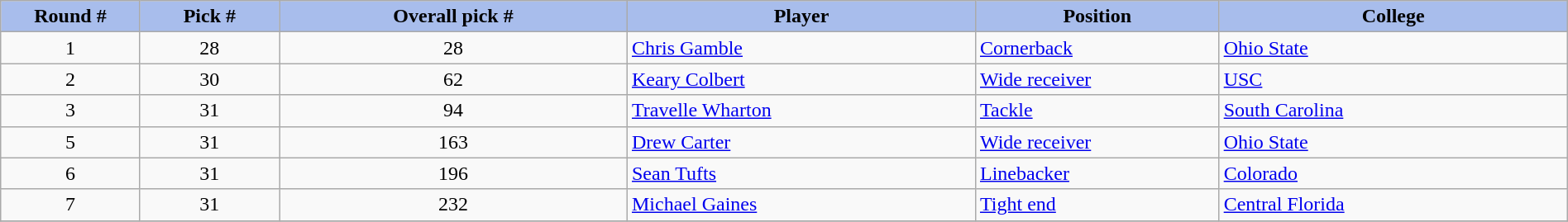<table class="wikitable" style="width: 100%">
<tr>
<th style="background:#A8BDEC;" width=8%>Round #</th>
<th width=8% style="background:#A8BDEC;">Pick #</th>
<th width=20% style="background:#A8BDEC;">Overall pick #</th>
<th width=20% style="background:#A8BDEC;">Player</th>
<th width=14% style="background:#A8BDEC;">Position</th>
<th width=20% style="background:#A8BDEC;">College</th>
</tr>
<tr>
<td align=center>1</td>
<td align=center>28</td>
<td align=center>28</td>
<td><a href='#'>Chris Gamble</a></td>
<td><a href='#'>Cornerback</a></td>
<td><a href='#'>Ohio State</a></td>
</tr>
<tr>
<td align=center>2</td>
<td align=center>30</td>
<td align=center>62</td>
<td><a href='#'>Keary Colbert</a></td>
<td><a href='#'>Wide receiver</a></td>
<td><a href='#'>USC</a></td>
</tr>
<tr>
<td align=center>3</td>
<td align=center>31</td>
<td align=center>94</td>
<td><a href='#'>Travelle Wharton</a></td>
<td><a href='#'>Tackle</a></td>
<td><a href='#'>South Carolina</a></td>
</tr>
<tr>
<td align=center>5</td>
<td align=center>31</td>
<td align=center>163</td>
<td><a href='#'>Drew Carter</a></td>
<td><a href='#'>Wide receiver</a></td>
<td><a href='#'>Ohio State</a></td>
</tr>
<tr>
<td align=center>6</td>
<td align=center>31</td>
<td align=center>196</td>
<td><a href='#'>Sean Tufts</a></td>
<td><a href='#'>Linebacker</a></td>
<td><a href='#'>Colorado</a></td>
</tr>
<tr>
<td align=center>7</td>
<td align=center>31</td>
<td align=center>232</td>
<td><a href='#'>Michael Gaines</a></td>
<td><a href='#'>Tight end</a></td>
<td><a href='#'>Central Florida</a></td>
</tr>
<tr>
</tr>
</table>
